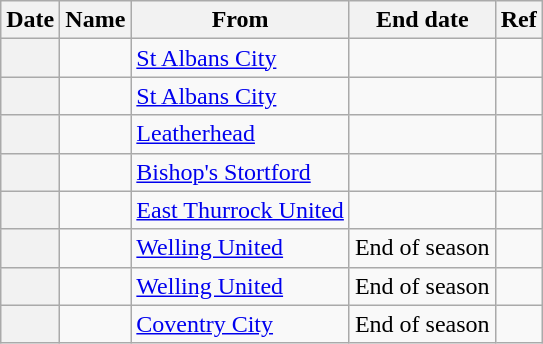<table class="wikitable sortable plainrowheaders">
<tr>
<th scope=col>Date</th>
<th scope=col>Name</th>
<th scope=col>From</th>
<th scope=col>End date</th>
<th scope=col class=unsortable>Ref</th>
</tr>
<tr>
<th scope=row></th>
<td></td>
<td><a href='#'>St Albans City</a></td>
<td></td>
<td style="text-align:center;"></td>
</tr>
<tr>
<th scope=row></th>
<td></td>
<td><a href='#'>St Albans City</a></td>
<td></td>
<td style="text-align:center;"></td>
</tr>
<tr>
<th scope=row></th>
<td></td>
<td><a href='#'>Leatherhead</a></td>
<td></td>
<td style="text-align:center;"></td>
</tr>
<tr>
<th scope=row></th>
<td></td>
<td><a href='#'>Bishop's Stortford</a></td>
<td></td>
<td style="text-align:center;"></td>
</tr>
<tr>
<th scope=row></th>
<td></td>
<td><a href='#'>East Thurrock United</a></td>
<td></td>
<td style="text-align:center;"></td>
</tr>
<tr>
<th scope=row></th>
<td></td>
<td><a href='#'>Welling United</a></td>
<td>End of season</td>
<td style="text-align:center;"></td>
</tr>
<tr>
<th scope=row></th>
<td></td>
<td><a href='#'>Welling United</a></td>
<td>End of season</td>
<td style="text-align:center;"></td>
</tr>
<tr>
<th scope=row></th>
<td></td>
<td><a href='#'>Coventry City</a></td>
<td>End of season</td>
<td style="text-align:center;"></td>
</tr>
</table>
